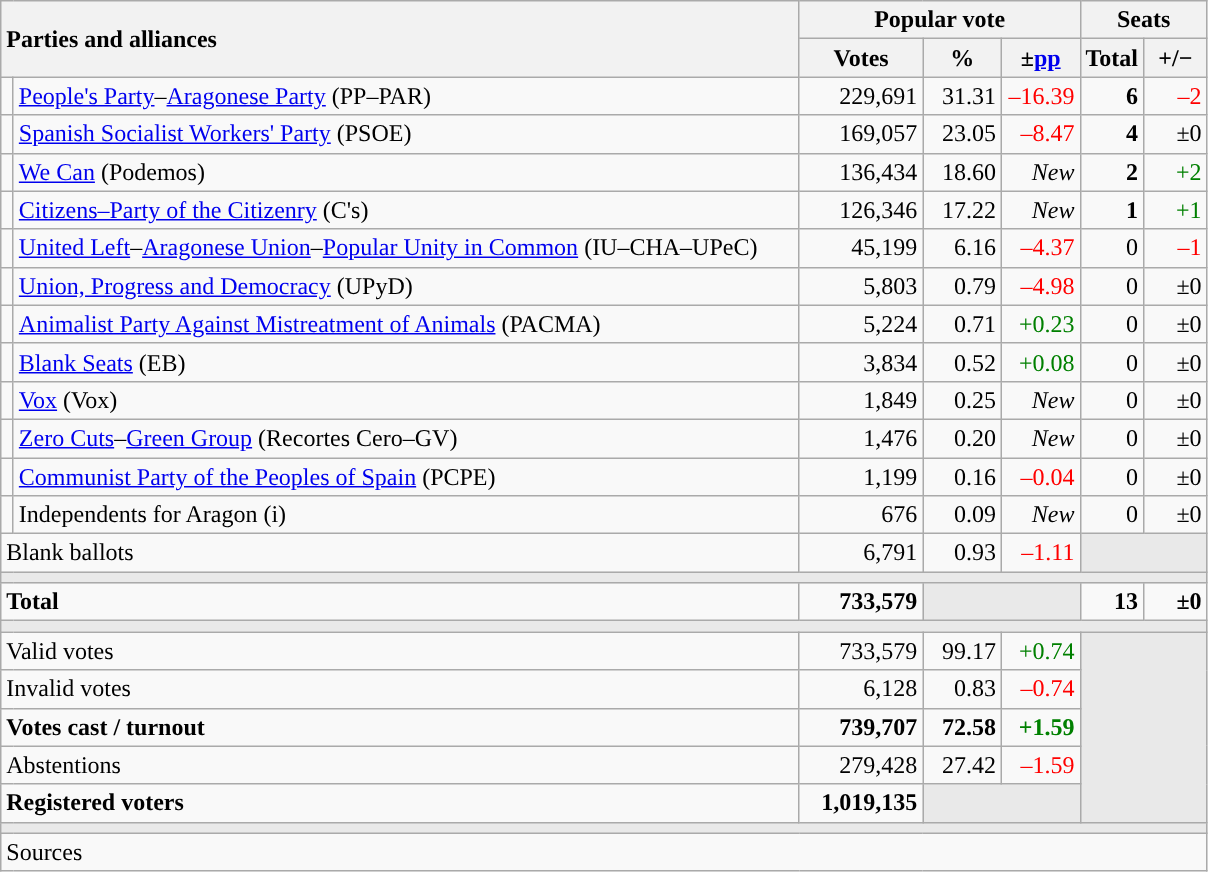<table class="wikitable" style="text-align:right;">
<tr>
<th style="text-align:left;" rowspan="2" colspan="2" width="525">Parties and alliances</th>
<th colspan="3">Popular vote</th>
<th colspan="2">Seats</th>
</tr>
<tr>
<th width="75">Votes</th>
<th width="45">%</th>
<th width="45">±<a href='#'>pp</a></th>
<th width="35">Total</th>
<th width="35">+/−</th>
</tr>
<tr>
<td width="1" style="color:inherit;background:"></td>
<td align="left"><a href='#'>People's Party</a>–<a href='#'>Aragonese Party</a> (PP–PAR)</td>
<td>229,691</td>
<td>31.31</td>
<td style="color:red;">–16.39</td>
<td><strong>6</strong></td>
<td style="color:red;">–2</td>
</tr>
<tr>
<td style="color:inherit;background:"></td>
<td align="left"><a href='#'>Spanish Socialist Workers' Party</a> (PSOE)</td>
<td>169,057</td>
<td>23.05</td>
<td style="color:red;">–8.47</td>
<td><strong>4</strong></td>
<td>±0</td>
</tr>
<tr>
<td style="color:inherit;background:"></td>
<td align="left"><a href='#'>We Can</a> (Podemos)</td>
<td>136,434</td>
<td>18.60</td>
<td><em>New</em></td>
<td><strong>2</strong></td>
<td style="color:green;">+2</td>
</tr>
<tr>
<td style="color:inherit;background:"></td>
<td align="left"><a href='#'>Citizens–Party of the Citizenry</a> (C's)</td>
<td>126,346</td>
<td>17.22</td>
<td><em>New</em></td>
<td><strong>1</strong></td>
<td style="color:green;">+1</td>
</tr>
<tr>
<td style="color:inherit;background:"></td>
<td align="left"><a href='#'>United Left</a>–<a href='#'>Aragonese Union</a>–<a href='#'>Popular Unity in Common</a> (IU–CHA–UPeC)</td>
<td>45,199</td>
<td>6.16</td>
<td style="color:red;">–4.37</td>
<td>0</td>
<td style="color:red;">–1</td>
</tr>
<tr>
<td style="color:inherit;background:"></td>
<td align="left"><a href='#'>Union, Progress and Democracy</a> (UPyD)</td>
<td>5,803</td>
<td>0.79</td>
<td style="color:red;">–4.98</td>
<td>0</td>
<td>±0</td>
</tr>
<tr>
<td style="color:inherit;background:"></td>
<td align="left"><a href='#'>Animalist Party Against Mistreatment of Animals</a> (PACMA)</td>
<td>5,224</td>
<td>0.71</td>
<td style="color:green;">+0.23</td>
<td>0</td>
<td>±0</td>
</tr>
<tr>
<td style="color:inherit;background:"></td>
<td align="left"><a href='#'>Blank Seats</a> (EB)</td>
<td>3,834</td>
<td>0.52</td>
<td style="color:green;">+0.08</td>
<td>0</td>
<td>±0</td>
</tr>
<tr>
<td style="color:inherit;background:"></td>
<td align="left"><a href='#'>Vox</a> (Vox)</td>
<td>1,849</td>
<td>0.25</td>
<td><em>New</em></td>
<td>0</td>
<td>±0</td>
</tr>
<tr>
<td style="color:inherit;background:"></td>
<td align="left"><a href='#'>Zero Cuts</a>–<a href='#'>Green Group</a> (Recortes Cero–GV)</td>
<td>1,476</td>
<td>0.20</td>
<td><em>New</em></td>
<td>0</td>
<td>±0</td>
</tr>
<tr>
<td style="color:inherit;background:"></td>
<td align="left"><a href='#'>Communist Party of the Peoples of Spain</a> (PCPE)</td>
<td>1,199</td>
<td>0.16</td>
<td style="color:red;">–0.04</td>
<td>0</td>
<td>±0</td>
</tr>
<tr>
<td style="color:inherit;background:"></td>
<td align="left">Independents for Aragon (i)</td>
<td>676</td>
<td>0.09</td>
<td><em>New</em></td>
<td>0</td>
<td>±0</td>
</tr>
<tr>
<td align="left" colspan="2">Blank ballots</td>
<td>6,791</td>
<td>0.93</td>
<td style="color:red;">–1.11</td>
<td bgcolor="#E9E9E9" colspan="2"></td>
</tr>
<tr>
<td colspan="7" bgcolor="#E9E9E9"></td>
</tr>
<tr style="font-weight:bold;">
<td align="left" colspan="2">Total</td>
<td>733,579</td>
<td bgcolor="#E9E9E9" colspan="2"></td>
<td>13</td>
<td>±0</td>
</tr>
<tr>
<td colspan="7" bgcolor="#E9E9E9"></td>
</tr>
<tr>
<td align="left" colspan="2">Valid votes</td>
<td>733,579</td>
<td>99.17</td>
<td style="color:green;">+0.74</td>
<td bgcolor="#E9E9E9" colspan="2" rowspan="5"></td>
</tr>
<tr>
<td align="left" colspan="2">Invalid votes</td>
<td>6,128</td>
<td>0.83</td>
<td style="color:red;">–0.74</td>
</tr>
<tr style="font-weight:bold;">
<td align="left" colspan="2">Votes cast / turnout</td>
<td>739,707</td>
<td>72.58</td>
<td style="color:green;">+1.59</td>
</tr>
<tr>
<td align="left" colspan="2">Abstentions</td>
<td>279,428</td>
<td>27.42</td>
<td style="color:red;">–1.59</td>
</tr>
<tr style="font-weight:bold;">
<td align="left" colspan="2">Registered voters</td>
<td>1,019,135</td>
<td bgcolor="#E9E9E9" colspan="2"></td>
</tr>
<tr>
<td colspan="7" bgcolor="#E9E9E9"></td>
</tr>
<tr>
<td align="left" colspan="7">Sources</td>
</tr>
</table>
